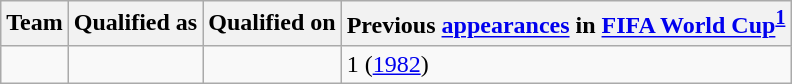<table class="wikitable sortable">
<tr>
<th>Team</th>
<th>Qualified as</th>
<th>Qualified on</th>
<th data-sort-type="number">Previous <a href='#'>appearances</a> in <a href='#'>FIFA World Cup</a><sup><strong><a href='#'>1</a></strong></sup></th>
</tr>
<tr>
<td></td>
<td></td>
<td></td>
<td>1 (<a href='#'>1982</a>)</td>
</tr>
</table>
